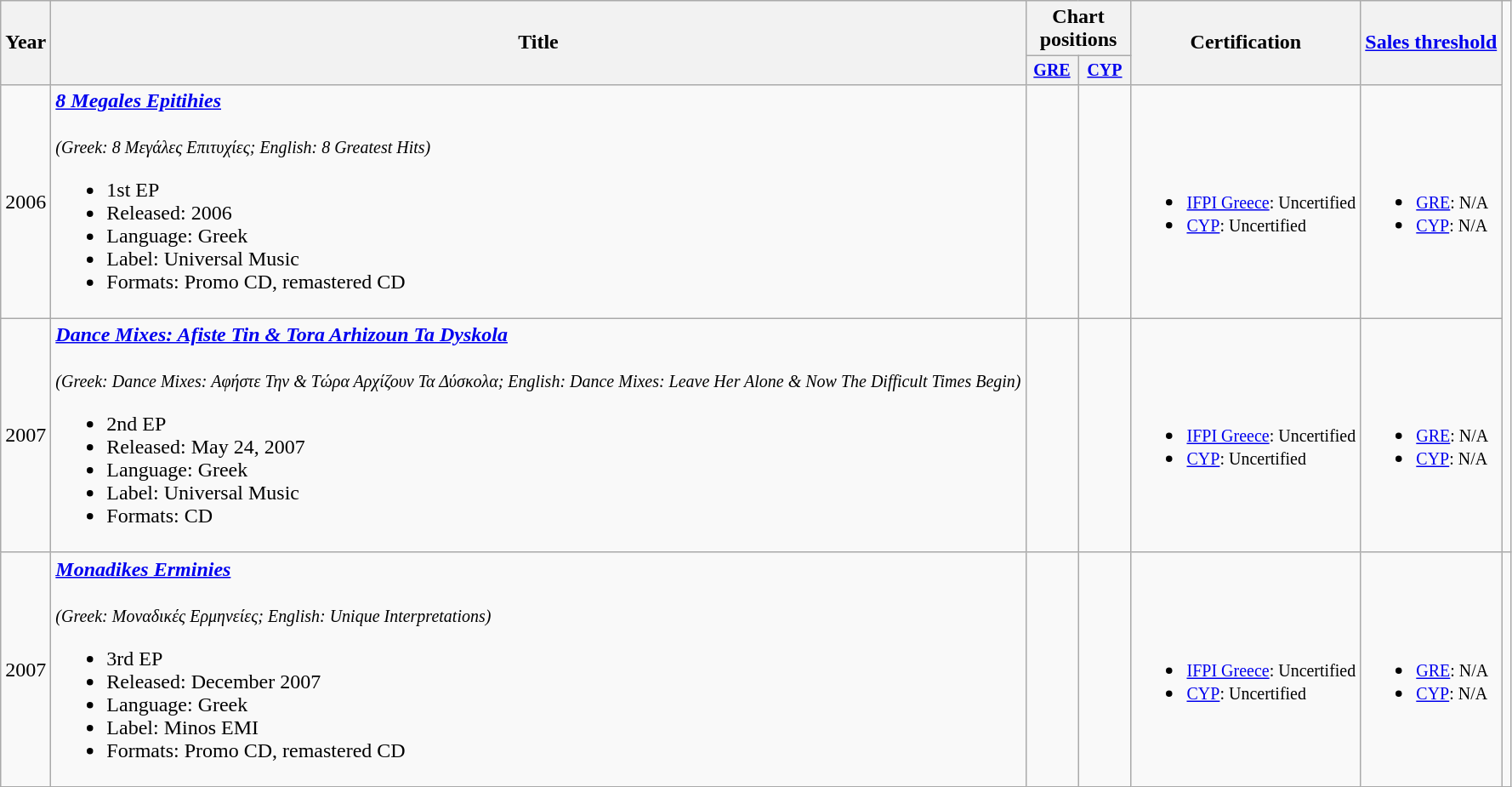<table class="wikitable">
<tr>
<th rowspan="2">Year</th>
<th rowspan="2">Title</th>
<th colspan="2">Chart positions</th>
<th rowspan="2">Certification</th>
<th rowspan="2"><a href='#'>Sales threshold</a></th>
</tr>
<tr style="font-size:smaller;">
<th width="35"><a href='#'>GRE</a></th>
<th width="35"><a href='#'>CYP</a></th>
</tr>
<tr>
<td style="text-align:center;">2006</td>
<td><strong><em><a href='#'>8 Megales Epitihies</a></em></strong>  <br><br><em><small>(Greek: 8 Μεγάλες Επιτυχίες; English: 8 Greatest Hits)</small></em><ul><li>1st EP</li><li>Released: 2006</li><li>Language: Greek</li><li>Label: Universal Music</li><li>Formats: Promo CD, remastered CD</li></ul></td>
<td style="text-align:center;"></td>
<td style="text-align:center;"></td>
<td align="left"><br><ul><li><small><a href='#'>IFPI Greece</a>: Uncertified</small></li><li><small><a href='#'>CYP</a>: Uncertified</small></li></ul></td>
<td align="left"><br><ul><li><small><a href='#'>GRE</a>: N/A</small></li><li><small><a href='#'>CYP</a>: N/A</small></li></ul></td>
</tr>
<tr>
<td style="text-align:center;">2007</td>
<td><strong><em><a href='#'>Dance Mixes: Afiste Tin & Tora Arhizoun Ta Dyskola</a></em></strong>  <br><br><em><small>(Greek: Dance Mixes: Αφήστε Την & Τώρα Αρχίζουν Τα Δύσκολα; English: Dance Mixes: Leave Her Alone & Now The Difficult Times Begin)</small></em><ul><li>2nd EP</li><li>Released: May 24, 2007</li><li>Language: Greek</li><li>Label: Universal Music</li><li>Formats: CD</li></ul></td>
<td style="text-align:center;"></td>
<td style="text-align:center;"></td>
<td align="left"><br><ul><li><small><a href='#'>IFPI Greece</a>: Uncertified</small></li><li><small><a href='#'>CYP</a>: Uncertified</small></li></ul></td>
<td align="left"><br><ul><li><small><a href='#'>GRE</a>: N/A</small></li><li><small><a href='#'>CYP</a>: N/A</small></li></ul></td>
</tr>
<tr>
<td style="text-align:center;">2007</td>
<td><strong><em><a href='#'>Monadikes Erminies</a></em></strong>  <br><br><em><small>(Greek: Μοναδικές Ερμηνείες; English: Unique Interpretations)</small></em><ul><li>3rd EP</li><li>Released: December 2007</li><li>Language: Greek</li><li>Label: Minos EMI</li><li>Formats: Promo CD, remastered CD</li></ul></td>
<td style="text-align:center;"></td>
<td style="text-align:center;"></td>
<td align="left"><br><ul><li><small><a href='#'>IFPI Greece</a>: Uncertified</small></li><li><small><a href='#'>CYP</a>: Uncertified</small></li></ul></td>
<td align="left"><br><ul><li><small><a href='#'>GRE</a>: N/A</small></li><li><small><a href='#'>CYP</a>: N/A</small></li></ul></td>
<td></td>
</tr>
</table>
